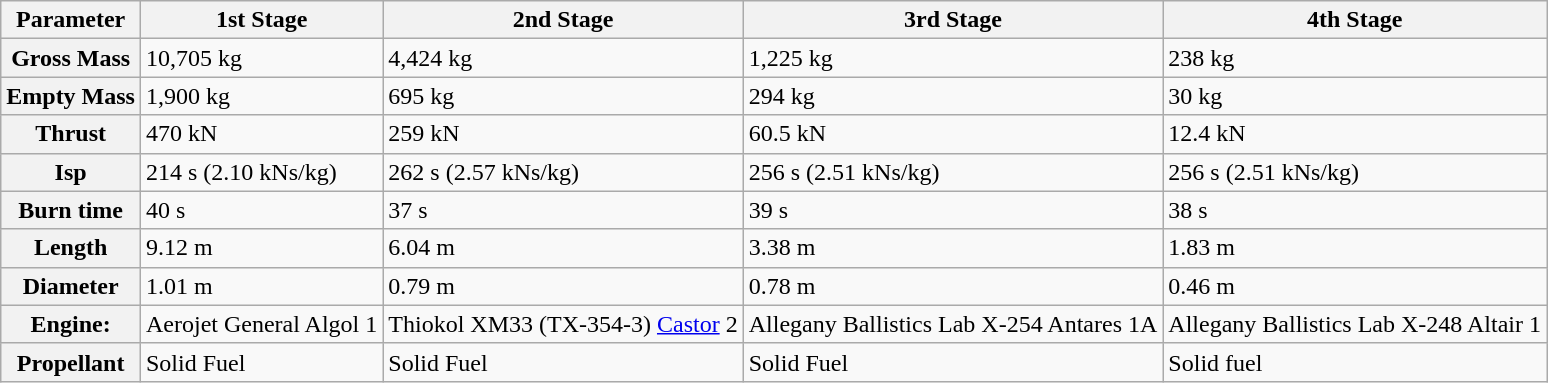<table class="wikitable plainrowheaders">
<tr>
<th scope="col">Parameter</th>
<th scope="col">1st Stage</th>
<th scope="col">2nd Stage</th>
<th scope="col">3rd Stage</th>
<th scope="col">4th Stage</th>
</tr>
<tr>
<th scope="row">Gross Mass</th>
<td>10,705 kg</td>
<td>4,424 kg</td>
<td>1,225 kg</td>
<td>238 kg</td>
</tr>
<tr>
<th scope="row">Empty Mass</th>
<td>1,900 kg</td>
<td>695 kg</td>
<td>294 kg</td>
<td>30 kg</td>
</tr>
<tr>
<th scope="row">Thrust</th>
<td>470 kN</td>
<td>259 kN</td>
<td>60.5 kN</td>
<td>12.4 kN</td>
</tr>
<tr>
<th scope="row">Isp</th>
<td>214 s (2.10 kNs/kg)</td>
<td>262 s (2.57 kNs/kg)</td>
<td>256 s (2.51 kNs/kg)</td>
<td>256 s (2.51 kNs/kg)</td>
</tr>
<tr>
<th scope="row">Burn time</th>
<td>40 s</td>
<td>37 s</td>
<td>39 s</td>
<td>38 s</td>
</tr>
<tr>
<th scope="row">Length</th>
<td>9.12 m</td>
<td>6.04 m</td>
<td>3.38 m</td>
<td>1.83 m</td>
</tr>
<tr>
<th scope="row">Diameter</th>
<td>1.01 m</td>
<td>0.79 m</td>
<td>0.78 m</td>
<td>0.46 m</td>
</tr>
<tr>
<th scope="row">Engine:</th>
<td>Aerojet General Algol 1</td>
<td>Thiokol XM33 (TX-354-3) <a href='#'>Castor</a> 2</td>
<td>Allegany Ballistics Lab X-254 Antares 1A</td>
<td>Allegany Ballistics Lab X-248 Altair 1</td>
</tr>
<tr>
<th scope="row">Propellant</th>
<td>Solid Fuel</td>
<td>Solid Fuel</td>
<td>Solid Fuel</td>
<td>Solid fuel</td>
</tr>
</table>
